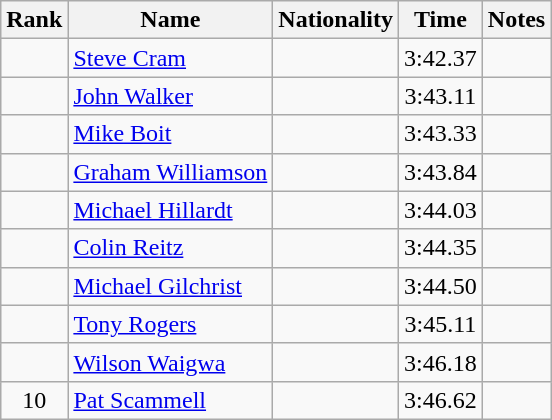<table class="wikitable sortable" style=" text-align:center">
<tr>
<th>Rank</th>
<th>Name</th>
<th>Nationality</th>
<th>Time</th>
<th>Notes</th>
</tr>
<tr>
<td></td>
<td align=left><a href='#'>Steve Cram</a></td>
<td align=left></td>
<td>3:42.37</td>
<td></td>
</tr>
<tr>
<td></td>
<td align=left><a href='#'>John Walker</a></td>
<td align=left></td>
<td>3:43.11</td>
<td></td>
</tr>
<tr>
<td></td>
<td align=left><a href='#'>Mike Boit</a></td>
<td align=left></td>
<td>3:43.33</td>
<td></td>
</tr>
<tr>
<td></td>
<td align=left><a href='#'>Graham Williamson</a></td>
<td align=left></td>
<td>3:43.84</td>
<td></td>
</tr>
<tr>
<td></td>
<td align=left><a href='#'>Michael Hillardt</a></td>
<td align=left></td>
<td>3:44.03</td>
<td></td>
</tr>
<tr>
<td></td>
<td align=left><a href='#'>Colin Reitz</a></td>
<td align=left></td>
<td>3:44.35</td>
<td></td>
</tr>
<tr>
<td></td>
<td align=left><a href='#'>Michael Gilchrist</a></td>
<td align=left></td>
<td>3:44.50</td>
<td></td>
</tr>
<tr>
<td></td>
<td align=left><a href='#'>Tony Rogers</a></td>
<td align=left></td>
<td>3:45.11</td>
<td></td>
</tr>
<tr>
<td></td>
<td align=left><a href='#'>Wilson Waigwa</a></td>
<td align=left></td>
<td>3:46.18</td>
<td></td>
</tr>
<tr>
<td>10</td>
<td align=left><a href='#'>Pat Scammell</a></td>
<td align=left></td>
<td>3:46.62</td>
<td></td>
</tr>
</table>
